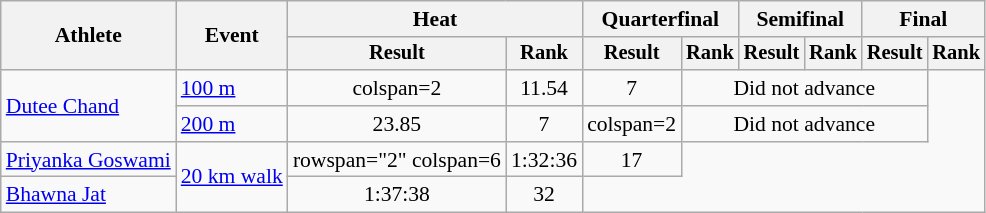<table class="wikitable" style="font-size:90%">
<tr>
<th rowspan=2>Athlete</th>
<th rowspan=2>Event</th>
<th colspan="2">Heat</th>
<th colspan="2">Quarterfinal</th>
<th colspan="2">Semifinal</th>
<th colspan="2">Final</th>
</tr>
<tr style="font-size:95%">
<th>Result</th>
<th>Rank</th>
<th>Result</th>
<th>Rank</th>
<th>Result</th>
<th>Rank</th>
<th>Result</th>
<th>Rank</th>
</tr>
<tr align=center>
<td rowspan="2" align="left"><a href='#'>Dutee Chand</a></td>
<td align=left><a href='#'>100 m</a></td>
<td>colspan=2 </td>
<td>11.54</td>
<td>7</td>
<td colspan="4">Did not advance</td>
</tr>
<tr align="center">
<td align=left><a href='#'>200 m</a></td>
<td>23.85</td>
<td>7</td>
<td>colspan=2 </td>
<td colspan="4">Did not advance</td>
</tr>
<tr align=center>
<td align=left><a href='#'>Priyanka Goswami</a></td>
<td align=left rowspan=2><a href='#'>20 km walk</a></td>
<td>rowspan="2" colspan=6 </td>
<td>1:32:36</td>
<td>17</td>
</tr>
<tr align=center>
<td align=left><a href='#'>Bhawna Jat</a></td>
<td>1:37:38</td>
<td>32</td>
</tr>
</table>
